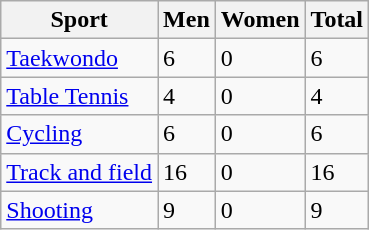<table class="wikitable sortable">
<tr>
<th>Sport</th>
<th>Men</th>
<th>Women</th>
<th>Total</th>
</tr>
<tr>
<td><a href='#'>Taekwondo</a></td>
<td>6</td>
<td>0</td>
<td>6</td>
</tr>
<tr>
<td><a href='#'>Table Tennis</a></td>
<td>4</td>
<td>0</td>
<td>4</td>
</tr>
<tr>
<td><a href='#'>Cycling</a></td>
<td>6</td>
<td>0</td>
<td>6</td>
</tr>
<tr>
<td><a href='#'>Track and field</a></td>
<td>16</td>
<td>0</td>
<td>16</td>
</tr>
<tr>
<td><a href='#'>Shooting</a></td>
<td>9</td>
<td>0</td>
<td>9</td>
</tr>
</table>
